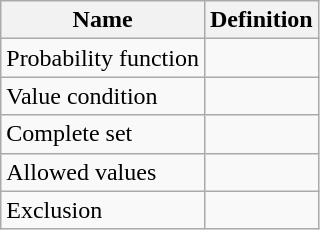<table class="wikitable">
<tr>
<th>Name</th>
<th>Definition</th>
</tr>
<tr>
<td>Probability function</td>
<td></td>
</tr>
<tr>
<td>Value condition</td>
<td></td>
</tr>
<tr>
<td>Complete set</td>
<td></td>
</tr>
<tr>
<td>Allowed values</td>
<td></td>
</tr>
<tr>
<td>Exclusion</td>
<td></td>
</tr>
</table>
